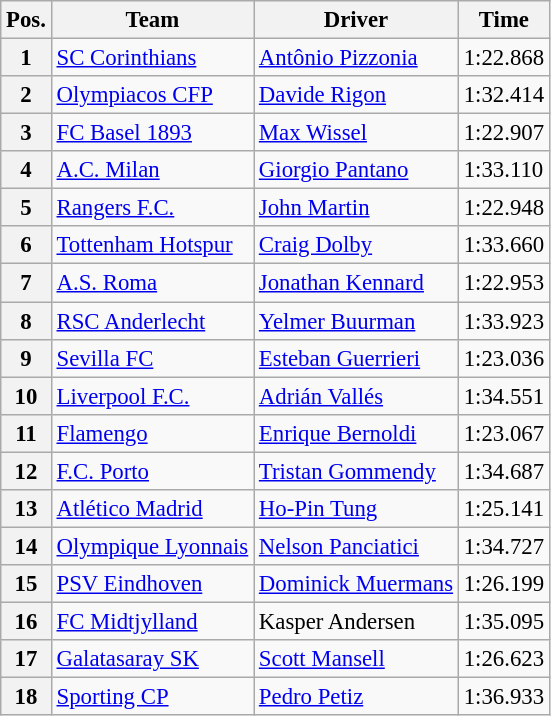<table class=wikitable style="font-size:95%">
<tr>
<th>Pos.</th>
<th>Team</th>
<th>Driver</th>
<th>Time</th>
</tr>
<tr>
<th>1</th>
<td> <a href='#'>SC Corinthians</a></td>
<td> <a href='#'>Antônio Pizzonia</a></td>
<td>1:22.868</td>
</tr>
<tr>
<th>2</th>
<td> <a href='#'>Olympiacos CFP</a></td>
<td> <a href='#'>Davide Rigon</a></td>
<td>1:32.414</td>
</tr>
<tr>
<th>3</th>
<td> <a href='#'>FC Basel 1893</a></td>
<td> <a href='#'>Max Wissel</a></td>
<td>1:22.907</td>
</tr>
<tr>
<th>4</th>
<td> <a href='#'>A.C. Milan</a></td>
<td> <a href='#'>Giorgio Pantano</a></td>
<td>1:33.110</td>
</tr>
<tr>
<th>5</th>
<td> <a href='#'>Rangers F.C.</a></td>
<td> <a href='#'>John Martin</a></td>
<td>1:22.948</td>
</tr>
<tr>
<th>6</th>
<td> <a href='#'>Tottenham Hotspur</a></td>
<td> <a href='#'>Craig Dolby</a></td>
<td>1:33.660</td>
</tr>
<tr>
<th>7</th>
<td> <a href='#'>A.S. Roma</a></td>
<td> <a href='#'>Jonathan Kennard</a></td>
<td>1:22.953</td>
</tr>
<tr>
<th>8</th>
<td> <a href='#'>RSC Anderlecht</a></td>
<td> <a href='#'>Yelmer Buurman</a></td>
<td>1:33.923</td>
</tr>
<tr>
<th>9</th>
<td> <a href='#'>Sevilla FC</a></td>
<td> <a href='#'>Esteban Guerrieri</a></td>
<td>1:23.036</td>
</tr>
<tr>
<th>10</th>
<td> <a href='#'>Liverpool F.C.</a></td>
<td> <a href='#'>Adrián Vallés</a></td>
<td>1:34.551</td>
</tr>
<tr>
<th>11</th>
<td> <a href='#'>Flamengo</a></td>
<td> <a href='#'>Enrique Bernoldi</a></td>
<td>1:23.067</td>
</tr>
<tr>
<th>12</th>
<td> <a href='#'>F.C. Porto</a></td>
<td> <a href='#'>Tristan Gommendy</a></td>
<td>1:34.687</td>
</tr>
<tr>
<th>13</th>
<td> <a href='#'>Atlético Madrid</a></td>
<td> <a href='#'>Ho-Pin Tung</a></td>
<td>1:25.141</td>
</tr>
<tr>
<th>14</th>
<td> <a href='#'>Olympique Lyonnais</a></td>
<td> <a href='#'>Nelson Panciatici</a></td>
<td>1:34.727</td>
</tr>
<tr>
<th>15</th>
<td> <a href='#'>PSV Eindhoven</a></td>
<td> <a href='#'>Dominick Muermans</a></td>
<td>1:26.199</td>
</tr>
<tr>
<th>16</th>
<td> <a href='#'>FC Midtjylland</a></td>
<td> Kasper Andersen</td>
<td>1:35.095</td>
</tr>
<tr>
<th>17</th>
<td> <a href='#'>Galatasaray SK</a></td>
<td> <a href='#'>Scott Mansell</a></td>
<td>1:26.623</td>
</tr>
<tr>
<th>18</th>
<td> <a href='#'>Sporting CP</a></td>
<td> <a href='#'>Pedro Petiz</a></td>
<td>1:36.933</td>
</tr>
</table>
